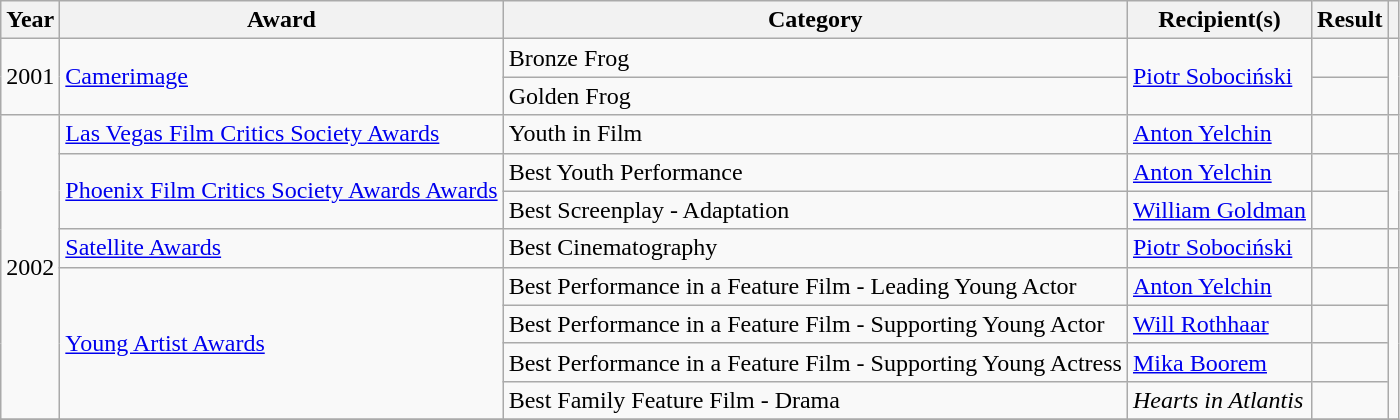<table class="wikitable sortable">
<tr>
<th scope="col">Year</th>
<th scope="col">Award</th>
<th scope="col">Category</th>
<th scope="col">Recipient(s)</th>
<th scope="col">Result</th>
<th scope="col" class="unsortable"></th>
</tr>
<tr>
<td rowspan="2">2001</td>
<td rowspan="2"><a href='#'>Camerimage</a></td>
<td>Bronze Frog</td>
<td rowspan="2"><a href='#'>Piotr Sobociński</a></td>
<td></td>
<td rowspan="2" style="text-align:center;"></td>
</tr>
<tr>
<td>Golden Frog</td>
<td></td>
</tr>
<tr>
<td rowspan="8">2002</td>
<td><a href='#'>Las Vegas Film Critics Society Awards</a></td>
<td>Youth in Film</td>
<td><a href='#'>Anton Yelchin</a></td>
<td></td>
<td></td>
</tr>
<tr>
<td rowspan="2"><a href='#'>Phoenix Film Critics Society Awards Awards</a></td>
<td>Best Youth Performance</td>
<td><a href='#'>Anton Yelchin</a></td>
<td></td>
<td rowspan="2"></td>
</tr>
<tr>
<td>Best Screenplay - Adaptation</td>
<td><a href='#'>William Goldman</a></td>
<td></td>
</tr>
<tr>
<td><a href='#'>Satellite Awards</a></td>
<td>Best Cinematography</td>
<td><a href='#'>Piotr Sobociński</a></td>
<td></td>
<td></td>
</tr>
<tr>
<td rowspan="4"><a href='#'>Young Artist Awards</a></td>
<td>Best Performance in a Feature Film - Leading Young Actor</td>
<td><a href='#'>Anton Yelchin</a></td>
<td></td>
<td rowspan="4"></td>
</tr>
<tr>
<td>Best Performance in a Feature Film - Supporting Young Actor</td>
<td><a href='#'>Will Rothhaar</a></td>
<td></td>
</tr>
<tr>
<td>Best Performance in a Feature Film - Supporting Young Actress</td>
<td><a href='#'>Mika Boorem</a></td>
<td></td>
</tr>
<tr>
<td>Best Family Feature Film - Drama</td>
<td><em>Hearts in Atlantis</em></td>
<td></td>
</tr>
<tr>
</tr>
</table>
